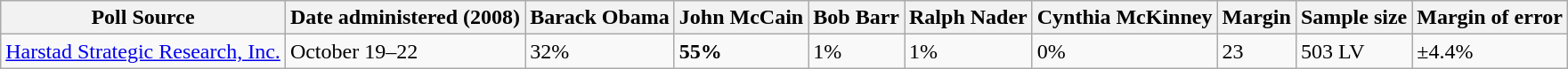<table class="wikitable collapsible">
<tr>
<th>Poll Source</th>
<th>Date administered (2008)</th>
<th>Barack Obama</th>
<th>John McCain</th>
<th>Bob Barr</th>
<th>Ralph Nader</th>
<th>Cynthia McKinney</th>
<th>Margin</th>
<th>Sample size</th>
<th>Margin of error</th>
</tr>
<tr>
<td><a href='#'>Harstad Strategic Research, Inc.</a></td>
<td>October 19–22</td>
<td>32%</td>
<td><strong>55%</strong></td>
<td>1%</td>
<td>1%</td>
<td>0%</td>
<td>23</td>
<td>503 LV</td>
<td>±4.4%</td>
</tr>
</table>
